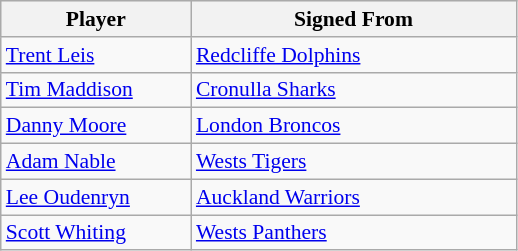<table class="wikitable" style="font-size:90%">
<tr style="background:#efefef;">
<th style="width:120px;">Player</th>
<th style="width:210px;">Signed From</th>
</tr>
<tr>
<td><a href='#'>Trent Leis</a></td>
<td> <a href='#'>Redcliffe Dolphins</a></td>
</tr>
<tr>
<td><a href='#'>Tim Maddison</a></td>
<td> <a href='#'>Cronulla Sharks</a></td>
</tr>
<tr>
<td><a href='#'>Danny Moore</a></td>
<td> <a href='#'>London Broncos</a></td>
</tr>
<tr>
<td><a href='#'>Adam Nable</a></td>
<td> <a href='#'>Wests Tigers</a></td>
</tr>
<tr>
<td><a href='#'>Lee Oudenryn</a></td>
<td> <a href='#'>Auckland Warriors</a></td>
</tr>
<tr>
<td><a href='#'>Scott Whiting</a></td>
<td> <a href='#'>Wests Panthers</a></td>
</tr>
</table>
